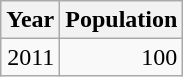<table class="wikitable" style="line-height:1.1em;">
<tr>
<th>Year</th>
<th>Population</th>
</tr>
<tr align="right">
<td>2011</td>
<td>100</td>
</tr>
</table>
